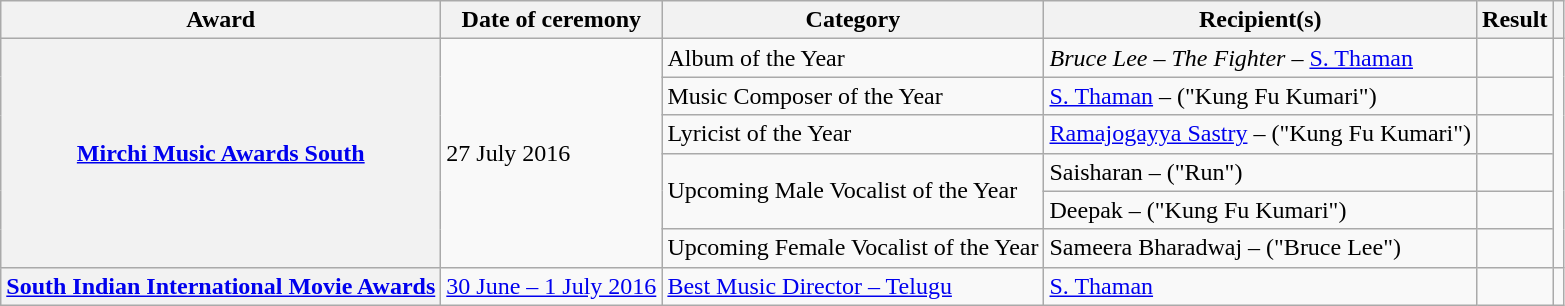<table class="wikitable plainrowheaders sortable">
<tr>
<th scope="col">Award</th>
<th scope="col">Date of ceremony</th>
<th scope="col">Category</th>
<th scope="col">Recipient(s)</th>
<th scope="col" class="unsortable">Result</th>
<th scope="col" class="unsortable"></th>
</tr>
<tr>
<th rowspan="6" scope="row"><a href='#'>Mirchi Music Awards South</a></th>
<td rowspan="6">27 July 2016</td>
<td>Album of the Year</td>
<td><em>Bruce Lee – The Fighter</em> – <a href='#'>S. Thaman</a></td>
<td></td>
<td rowspan="6" style="text-align:center;"><br></td>
</tr>
<tr>
<td>Music Composer of the Year</td>
<td><a href='#'>S. Thaman</a> – ("Kung Fu Kumari")</td>
<td></td>
</tr>
<tr>
<td>Lyricist of the Year</td>
<td><a href='#'>Ramajogayya Sastry</a> – ("Kung Fu Kumari")</td>
<td></td>
</tr>
<tr>
<td rowspan="2">Upcoming Male Vocalist of the Year</td>
<td>Saisharan – ("Run")</td>
<td></td>
</tr>
<tr>
<td>Deepak – ("Kung Fu Kumari")</td>
<td></td>
</tr>
<tr>
<td>Upcoming Female Vocalist of the Year</td>
<td>Sameera Bharadwaj – ("Bruce Lee")</td>
<td></td>
</tr>
<tr>
<th scope="row"><a href='#'>South Indian International Movie Awards</a></th>
<td><a href='#'>30 June – 1 July 2016</a></td>
<td><a href='#'>Best Music Director – Telugu</a></td>
<td><a href='#'>S. Thaman</a></td>
<td></td>
<td style="text-align:center;"></td>
</tr>
</table>
